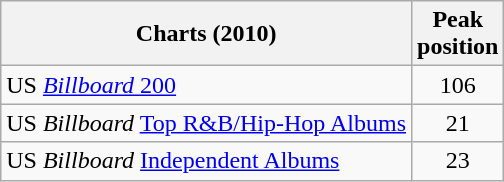<table class="wikitable sortable">
<tr>
<th>Charts (2010)</th>
<th>Peak<br>position</th>
</tr>
<tr>
<td>US <a href='#'><em>Billboard</em> 200</a></td>
<td style="text-align:center;">106</td>
</tr>
<tr>
<td>US <em>Billboard</em> <a href='#'>Top R&B/Hip-Hop Albums</a></td>
<td style="text-align:center;">21</td>
</tr>
<tr>
<td>US <em>Billboard</em> <a href='#'>Independent Albums</a></td>
<td style="text-align:center;">23</td>
</tr>
</table>
